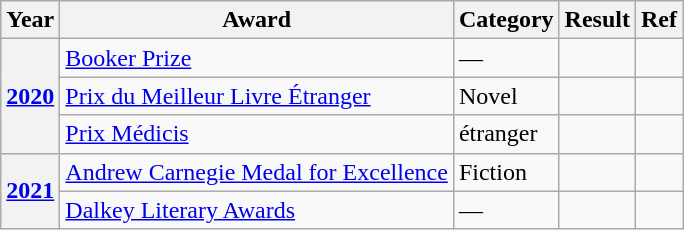<table class="wikitable">
<tr>
<th>Year</th>
<th>Award</th>
<th>Category</th>
<th>Result</th>
<th>Ref</th>
</tr>
<tr>
<th rowspan="3"><a href='#'>2020</a></th>
<td><a href='#'>Booker Prize</a></td>
<td>—</td>
<td></td>
<td></td>
</tr>
<tr>
<td><a href='#'>Prix du Meilleur Livre Étranger</a></td>
<td>Novel</td>
<td></td>
<td></td>
</tr>
<tr>
<td><a href='#'>Prix Médicis</a></td>
<td>étranger</td>
<td></td>
<td></td>
</tr>
<tr>
<th rowspan="2"><a href='#'>2021</a></th>
<td><a href='#'>Andrew Carnegie Medal for Excellence</a></td>
<td>Fiction</td>
<td></td>
<td></td>
</tr>
<tr>
<td><a href='#'>Dalkey Literary Awards</a></td>
<td>—</td>
<td></td>
<td></td>
</tr>
</table>
